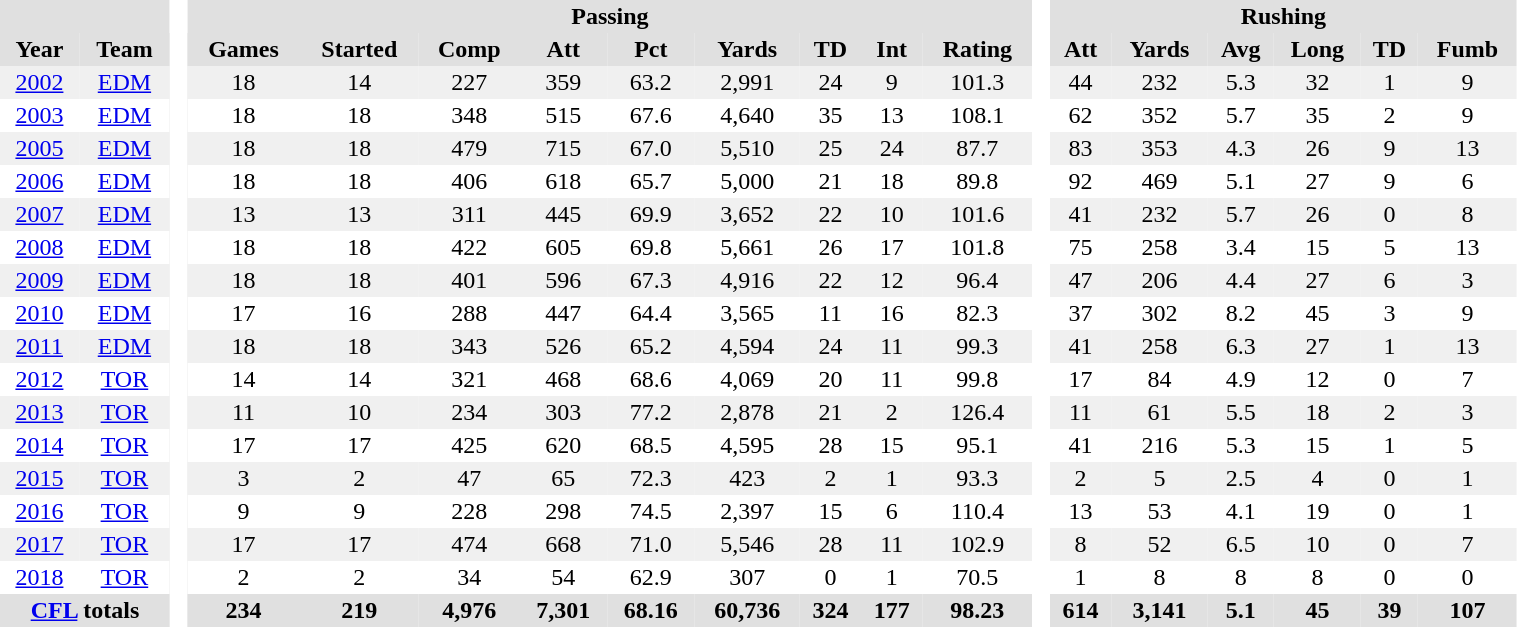<table BORDER="0" CELLPADDING="2" CELLSPACING="0" width="80%" style="text-align:center">
<tr bgcolor="#e0e0e0">
<th colspan="2"></th>
<th rowspan="99" bgcolor="#ffffff"> </th>
<th colspan="9">Passing</th>
<th rowspan="99" bgcolor="#ffffff"> </th>
<th colspan="6">Rushing</th>
</tr>
<tr bgcolor="#e0e0e0">
<th>Year</th>
<th>Team</th>
<th>Games</th>
<th>Started</th>
<th>Comp</th>
<th>Att</th>
<th>Pct</th>
<th>Yards</th>
<th>TD</th>
<th>Int</th>
<th>Rating</th>
<th>Att</th>
<th>Yards</th>
<th>Avg</th>
<th>Long</th>
<th>TD</th>
<th>Fumb</th>
</tr>
<tr ALIGN="center" bgcolor="#f0f0f0">
<td><a href='#'>2002</a></td>
<td><a href='#'>EDM</a></td>
<td>18</td>
<td>14</td>
<td>227</td>
<td>359</td>
<td>63.2</td>
<td>2,991</td>
<td>24</td>
<td>9</td>
<td>101.3</td>
<td>44</td>
<td>232</td>
<td>5.3</td>
<td>32</td>
<td>1</td>
<td>9</td>
</tr>
<tr ALIGN="center">
<td><a href='#'>2003</a></td>
<td><a href='#'>EDM</a></td>
<td>18</td>
<td>18</td>
<td>348</td>
<td>515</td>
<td>67.6</td>
<td>4,640</td>
<td>35</td>
<td>13</td>
<td>108.1</td>
<td>62</td>
<td>352</td>
<td>5.7</td>
<td>35</td>
<td>2</td>
<td>9</td>
</tr>
<tr ALIGN="center" bgcolor="#f0f0f0">
<td><a href='#'>2005</a></td>
<td><a href='#'>EDM</a></td>
<td>18</td>
<td>18</td>
<td>479</td>
<td>715</td>
<td>67.0</td>
<td>5,510</td>
<td>25</td>
<td>24</td>
<td>87.7</td>
<td>83</td>
<td>353</td>
<td>4.3</td>
<td>26</td>
<td>9</td>
<td>13</td>
</tr>
<tr ALIGN="center">
<td><a href='#'>2006</a></td>
<td><a href='#'>EDM</a></td>
<td>18</td>
<td>18</td>
<td>406</td>
<td>618</td>
<td>65.7</td>
<td>5,000</td>
<td>21</td>
<td>18</td>
<td>89.8</td>
<td>92</td>
<td>469</td>
<td>5.1</td>
<td>27</td>
<td>9</td>
<td>6</td>
</tr>
<tr ALIGN="center" bgcolor="#f0f0f0">
<td><a href='#'>2007</a></td>
<td><a href='#'>EDM</a></td>
<td>13</td>
<td>13</td>
<td>311</td>
<td>445</td>
<td>69.9</td>
<td>3,652</td>
<td>22</td>
<td>10</td>
<td>101.6</td>
<td>41</td>
<td>232</td>
<td>5.7</td>
<td>26</td>
<td>0</td>
<td>8</td>
</tr>
<tr ALIGN="center">
<td><a href='#'>2008</a></td>
<td><a href='#'>EDM</a></td>
<td>18</td>
<td>18</td>
<td>422</td>
<td>605</td>
<td>69.8</td>
<td>5,661</td>
<td>26</td>
<td>17</td>
<td>101.8</td>
<td>75</td>
<td>258</td>
<td>3.4</td>
<td>15</td>
<td>5</td>
<td>13</td>
</tr>
<tr ALIGN="center" bgcolor="#f0f0f0">
<td><a href='#'>2009</a></td>
<td><a href='#'>EDM</a></td>
<td>18</td>
<td>18</td>
<td>401</td>
<td>596</td>
<td>67.3</td>
<td>4,916</td>
<td>22</td>
<td>12</td>
<td>96.4</td>
<td>47</td>
<td>206</td>
<td>4.4</td>
<td>27</td>
<td>6</td>
<td>3</td>
</tr>
<tr ALIGN="center">
<td><a href='#'>2010</a></td>
<td><a href='#'>EDM</a></td>
<td>17</td>
<td>16</td>
<td>288</td>
<td>447</td>
<td>64.4</td>
<td>3,565</td>
<td>11</td>
<td>16</td>
<td>82.3</td>
<td>37</td>
<td>302</td>
<td>8.2</td>
<td>45</td>
<td>3</td>
<td>9</td>
</tr>
<tr ALIGN="center" bgcolor="#f0f0f0">
<td><a href='#'>2011</a></td>
<td><a href='#'>EDM</a></td>
<td>18</td>
<td>18</td>
<td>343</td>
<td>526</td>
<td>65.2</td>
<td>4,594</td>
<td>24</td>
<td>11</td>
<td>99.3</td>
<td>41</td>
<td>258</td>
<td>6.3</td>
<td>27</td>
<td>1</td>
<td>13</td>
</tr>
<tr ALIGN="center">
<td><a href='#'>2012</a></td>
<td><a href='#'>TOR</a></td>
<td>14</td>
<td>14</td>
<td>321</td>
<td>468</td>
<td>68.6</td>
<td>4,069</td>
<td>20</td>
<td>11</td>
<td>99.8</td>
<td>17</td>
<td>84</td>
<td>4.9</td>
<td>12</td>
<td>0</td>
<td>7</td>
</tr>
<tr ALIGN="center" bgcolor="#f0f0f0">
<td><a href='#'>2013</a></td>
<td><a href='#'>TOR</a></td>
<td>11</td>
<td>10</td>
<td>234</td>
<td>303</td>
<td>77.2</td>
<td>2,878</td>
<td>21</td>
<td>2</td>
<td>126.4</td>
<td>11</td>
<td>61</td>
<td>5.5</td>
<td>18</td>
<td>2</td>
<td>3</td>
</tr>
<tr ALIGN="center">
<td><a href='#'>2014</a></td>
<td><a href='#'>TOR</a></td>
<td>17</td>
<td>17</td>
<td>425</td>
<td>620</td>
<td>68.5</td>
<td>4,595</td>
<td>28</td>
<td>15</td>
<td>95.1</td>
<td>41</td>
<td>216</td>
<td>5.3</td>
<td>15</td>
<td>1</td>
<td>5</td>
</tr>
<tr ALIGN="center" bgcolor="#f0f0f0">
<td><a href='#'>2015</a></td>
<td><a href='#'>TOR</a></td>
<td>3</td>
<td>2</td>
<td>47</td>
<td>65</td>
<td>72.3</td>
<td>423</td>
<td>2</td>
<td>1</td>
<td>93.3</td>
<td>2</td>
<td>5</td>
<td>2.5</td>
<td>4</td>
<td>0</td>
<td>1</td>
</tr>
<tr ALIGN="center">
<td><a href='#'>2016</a></td>
<td><a href='#'>TOR</a></td>
<td>9</td>
<td>9</td>
<td>228</td>
<td>298</td>
<td>74.5</td>
<td>2,397</td>
<td>15</td>
<td>6</td>
<td>110.4</td>
<td>13</td>
<td>53</td>
<td>4.1</td>
<td>19</td>
<td>0</td>
<td>1</td>
</tr>
<tr ALIGN="center" bgcolor="#f0f0f0">
<td><a href='#'>2017</a></td>
<td><a href='#'>TOR</a></td>
<td>17</td>
<td>17</td>
<td>474</td>
<td>668</td>
<td>71.0</td>
<td>5,546</td>
<td>28</td>
<td>11</td>
<td>102.9</td>
<td>8</td>
<td>52</td>
<td>6.5</td>
<td>10</td>
<td>0</td>
<td>7</td>
</tr>
<tr ALIGN="center">
<td><a href='#'>2018</a></td>
<td><a href='#'>TOR</a></td>
<td>2</td>
<td>2</td>
<td>34</td>
<td>54</td>
<td>62.9</td>
<td>307</td>
<td>0</td>
<td>1</td>
<td>70.5</td>
<td>1</td>
<td>8</td>
<td>8</td>
<td>8</td>
<td>0</td>
<td>0</td>
</tr>
<tr bgcolor="#e0e0e0">
<th colspan="2"><a href='#'>CFL</a> totals</th>
<th>234</th>
<th>219</th>
<th>4,976</th>
<th>7,301</th>
<th>68.16</th>
<th>60,736</th>
<th>324</th>
<th>177</th>
<th>98.23</th>
<th>614</th>
<th>3,141</th>
<th>5.1</th>
<th>45</th>
<th>39</th>
<th>107</th>
</tr>
</table>
